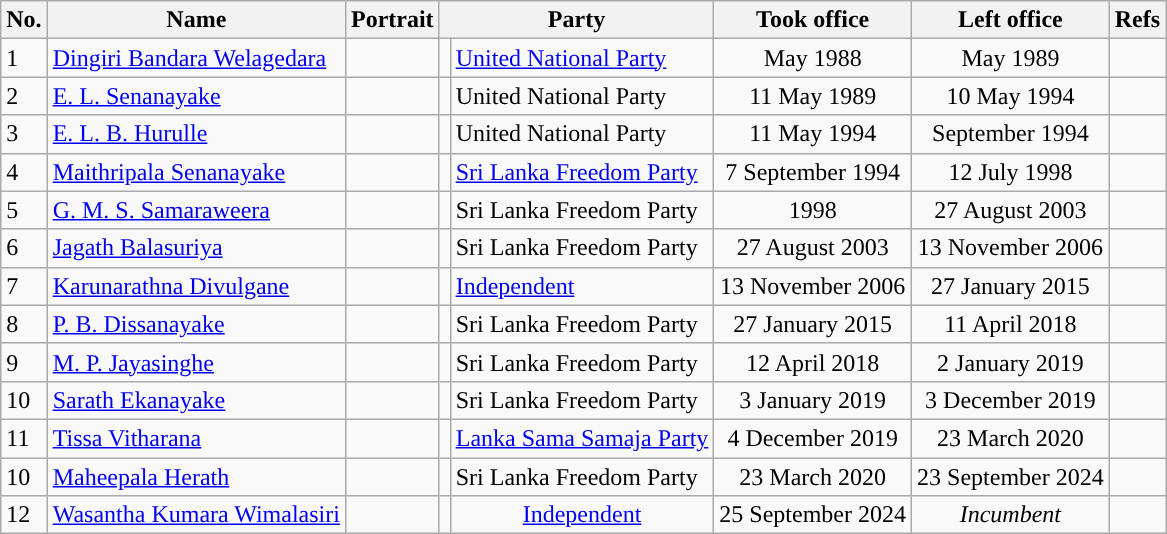<table class="wikitable plainrowheaders sortable" style="font-size:100%; text-align:left;">
<tr>
<th>No.</th>
<th>Name</th>
<th class=unsortable>Portrait</th>
<th colspan="2">Party</th>
<th>Took office</th>
<th>Left office</th>
<th class=unsortable>Refs</th>
</tr>
<tr>
<td>1</td>
<td><a href='#'>Dingiri Bandara Welagedara</a></td>
<td></td>
<td !align="center" style="background:"></td>
<td><a href='#'>United National Party</a></td>
<td align=center>May 1988</td>
<td align=center>May 1989</td>
<td align=center></td>
</tr>
<tr>
<td>2</td>
<td><a href='#'>E. L. Senanayake</a></td>
<td></td>
<td !align="center" style="background:"></td>
<td>United National Party</td>
<td align=center>11 May 1989</td>
<td align=center>10 May 1994</td>
<td align=center></td>
</tr>
<tr>
<td>3</td>
<td><a href='#'>E. L. B. Hurulle</a></td>
<td></td>
<td !align="center" style="background:"></td>
<td>United National Party</td>
<td align=center>11 May 1994</td>
<td align=center>September 1994</td>
<td align=center></td>
</tr>
<tr>
<td>4</td>
<td><a href='#'>Maithripala Senanayake</a></td>
<td></td>
<td !align="center" style="background:"></td>
<td><a href='#'>Sri Lanka Freedom Party</a></td>
<td align=center>7 September 1994</td>
<td align=center>12 July 1998</td>
<td align=center></td>
</tr>
<tr>
<td>5</td>
<td><a href='#'>G. M. S. Samaraweera</a></td>
<td></td>
<td !align="center" style="background:"></td>
<td>Sri Lanka Freedom Party</td>
<td align=center>1998</td>
<td align=center>27 August 2003</td>
<td align=center></td>
</tr>
<tr>
<td>6</td>
<td><a href='#'>Jagath Balasuriya</a></td>
<td></td>
<td !align="center" style="background:"></td>
<td>Sri Lanka Freedom Party</td>
<td align=center>27 August 2003</td>
<td align=center>13 November 2006</td>
<td align=center></td>
</tr>
<tr>
<td>7</td>
<td><a href='#'>Karunarathna Divulgane</a></td>
<td></td>
<td !align="center" style="background:"></td>
<td><a href='#'>Independent</a></td>
<td align=center>13 November 2006</td>
<td align=center>27 January 2015</td>
<td align=center></td>
</tr>
<tr>
<td>8</td>
<td><a href='#'>P. B. Dissanayake</a></td>
<td></td>
<td !align="center" style="background:"></td>
<td>Sri Lanka Freedom Party</td>
<td align=center>27 January 2015</td>
<td align=center>11 April 2018</td>
<td align=center></td>
</tr>
<tr>
<td>9</td>
<td><a href='#'>M. P. Jayasinghe</a></td>
<td></td>
<td !align="center" style="background:"></td>
<td>Sri Lanka Freedom Party</td>
<td align=center>12 April 2018</td>
<td align=center>2 January 2019</td>
<td align=center></td>
</tr>
<tr>
<td>10</td>
<td><a href='#'>Sarath Ekanayake</a></td>
<td></td>
<td !align="center" style="background:"></td>
<td>Sri Lanka Freedom Party</td>
<td align=center>3 January 2019</td>
<td align=center>3 December 2019</td>
<td align=center></td>
</tr>
<tr>
<td>11</td>
<td><a href='#'>Tissa Vitharana</a></td>
<td></td>
<td !align="center" style="background:"></td>
<td><a href='#'>Lanka Sama Samaja Party</a></td>
<td align=center>4 December 2019</td>
<td align=center>23 March 2020</td>
<td align=center></td>
</tr>
<tr>
<td>10</td>
<td><a href='#'>Maheepala Herath</a></td>
<td></td>
<td !align="center" style="background:"></td>
<td>Sri Lanka Freedom Party</td>
<td align=center>23 March 2020</td>
<td align=center>23 September 2024</td>
<td align=center></td>
</tr>
<tr>
<td>12</td>
<td><a href='#'>Wasantha Kumara Wimalasiri</a></td>
<td></td>
<td style="background:"></td>
<td align=center><a href='#'>Independent</a></td>
<td align=center>25 September 2024</td>
<td align=center><em>Incumbent</em></td>
<td align=center></td>
</tr>
</table>
